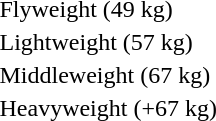<table>
<tr>
<td rowspan=2>Flyweight (49 kg)<br></td>
<td rowspan=2></td>
<td rowspan=2></td>
<td></td>
</tr>
<tr>
<td></td>
</tr>
<tr>
<td rowspan=2>Lightweight (57 kg)<br></td>
<td rowspan=2></td>
<td rowspan=2></td>
<td></td>
</tr>
<tr>
<td></td>
</tr>
<tr>
<td rowspan=2>Middleweight (67 kg)<br></td>
<td rowspan=2></td>
<td rowspan=2></td>
<td></td>
</tr>
<tr>
<td></td>
</tr>
<tr>
<td rowspan=2>Heavyweight (+67 kg)<br></td>
<td rowspan=2></td>
<td rowspan=2></td>
<td></td>
</tr>
<tr>
<td></td>
</tr>
</table>
